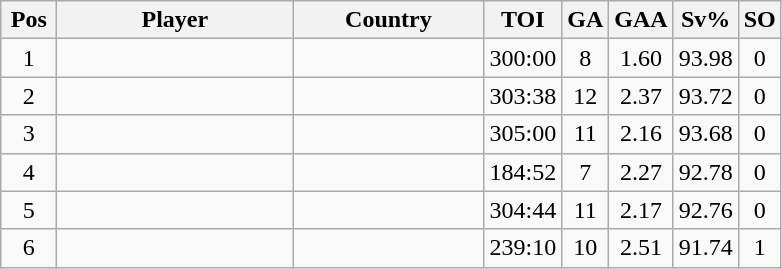<table class="wikitable sortable" style="text-align: center;">
<tr>
<th width=30>Pos</th>
<th width=150>Player</th>
<th width=120>Country</th>
<th width=20>TOI</th>
<th width=20>GA</th>
<th width=20>GAA</th>
<th width=20>Sv%</th>
<th width=20>SO</th>
</tr>
<tr>
<td>1</td>
<td align=left></td>
<td align=left></td>
<td>300:00</td>
<td>8</td>
<td>1.60</td>
<td>93.98</td>
<td>0</td>
</tr>
<tr>
<td>2</td>
<td align=left></td>
<td align=left></td>
<td>303:38</td>
<td>12</td>
<td>2.37</td>
<td>93.72</td>
<td>0</td>
</tr>
<tr>
<td>3</td>
<td align=left></td>
<td align=left></td>
<td>305:00</td>
<td>11</td>
<td>2.16</td>
<td>93.68</td>
<td>0</td>
</tr>
<tr>
<td>4</td>
<td align=left></td>
<td align=left></td>
<td>184:52</td>
<td>7</td>
<td>2.27</td>
<td>92.78</td>
<td>0</td>
</tr>
<tr>
<td>5</td>
<td align=left></td>
<td align=left></td>
<td>304:44</td>
<td>11</td>
<td>2.17</td>
<td>92.76</td>
<td>0</td>
</tr>
<tr>
<td>6</td>
<td align=left></td>
<td align=left></td>
<td>239:10</td>
<td>10</td>
<td>2.51</td>
<td>91.74</td>
<td>1</td>
</tr>
</table>
